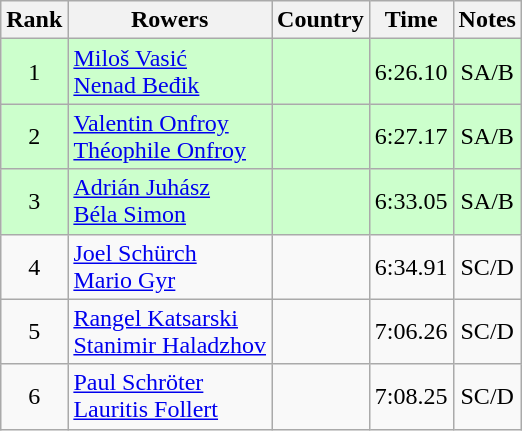<table class="wikitable" style="text-align:center">
<tr>
<th>Rank</th>
<th>Rowers</th>
<th>Country</th>
<th>Time</th>
<th>Notes</th>
</tr>
<tr bgcolor=ccffcc>
<td>1</td>
<td align="left"><a href='#'>Miloš Vasić</a><br><a href='#'>Nenad Beđik</a></td>
<td align="left"></td>
<td>6:26.10</td>
<td>SA/B</td>
</tr>
<tr bgcolor=ccffcc>
<td>2</td>
<td align="left"><a href='#'>Valentin Onfroy</a><br><a href='#'>Théophile Onfroy</a></td>
<td align="left"></td>
<td>6:27.17</td>
<td>SA/B</td>
</tr>
<tr bgcolor=ccffcc>
<td>3</td>
<td align="left"><a href='#'>Adrián Juhász</a><br><a href='#'>Béla Simon</a></td>
<td align="left"></td>
<td>6:33.05</td>
<td>SA/B</td>
</tr>
<tr>
<td>4</td>
<td align="left"><a href='#'>Joel Schürch</a><br><a href='#'>Mario Gyr</a></td>
<td align="left"></td>
<td>6:34.91</td>
<td>SC/D</td>
</tr>
<tr>
<td>5</td>
<td align="left"><a href='#'>Rangel Katsarski</a><br><a href='#'>Stanimir Haladzhov</a></td>
<td align="left"></td>
<td>7:06.26</td>
<td>SC/D</td>
</tr>
<tr>
<td>6</td>
<td align="left"><a href='#'>Paul Schröter</a><br><a href='#'>Lauritis Follert</a></td>
<td align="left"></td>
<td>7:08.25</td>
<td>SC/D</td>
</tr>
</table>
